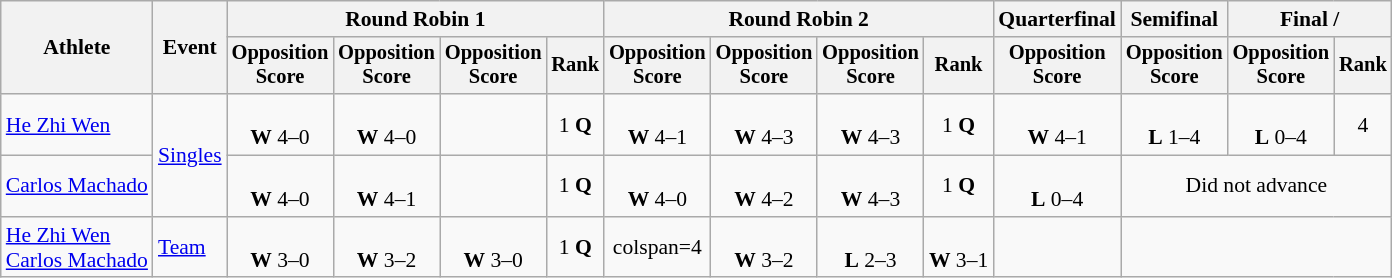<table class=wikitable style="font-size:90%">
<tr>
<th rowspan=2>Athlete</th>
<th rowspan=2>Event</th>
<th colspan=4>Round Robin 1</th>
<th colspan=4>Round Robin 2</th>
<th>Quarterfinal</th>
<th>Semifinal</th>
<th colspan=2>Final / </th>
</tr>
<tr style="font-size:95%">
<th>Opposition<br>Score</th>
<th>Opposition<br>Score</th>
<th>Opposition<br>Score</th>
<th>Rank</th>
<th>Opposition<br>Score</th>
<th>Opposition<br>Score</th>
<th>Opposition<br>Score</th>
<th>Rank</th>
<th>Opposition<br>Score</th>
<th>Opposition<br>Score</th>
<th>Opposition<br>Score</th>
<th>Rank</th>
</tr>
<tr align=center>
<td align=left><a href='#'>He Zhi Wen</a></td>
<td align=left rowspan=2><a href='#'>Singles</a></td>
<td><br><strong>W</strong> 4–0</td>
<td><br><strong>W</strong> 4–0</td>
<td></td>
<td>1 <strong>Q</strong></td>
<td><br><strong>W</strong> 4–1</td>
<td><br><strong>W</strong> 4–3</td>
<td><br><strong>W</strong> 4–3</td>
<td>1 <strong>Q</strong></td>
<td><br><strong>W</strong> 4–1</td>
<td><br><strong>L</strong> 1–4</td>
<td><br><strong>L</strong> 0–4</td>
<td>4</td>
</tr>
<tr align=center>
<td align=left><a href='#'>Carlos Machado</a></td>
<td><br><strong>W</strong> 4–0</td>
<td><br><strong>W</strong> 4–1</td>
<td></td>
<td>1 <strong>Q</strong></td>
<td><br><strong>W</strong> 4–0</td>
<td><br><strong>W</strong> 4–2</td>
<td><br><strong>W</strong> 4–3</td>
<td>1 <strong>Q</strong></td>
<td><br><strong>L</strong> 0–4</td>
<td colspan=3>Did not advance</td>
</tr>
<tr align=center>
<td align=left><a href='#'>He Zhi Wen</a><br><a href='#'>Carlos Machado</a></td>
<td align=left><a href='#'>Team</a></td>
<td><br><strong>W</strong> 3–0</td>
<td><br><strong>W</strong> 3–2</td>
<td><br><strong>W</strong> 3–0</td>
<td>1 <strong>Q</strong></td>
<td>colspan=4 </td>
<td><br><strong>W</strong> 3–2</td>
<td><br><strong>L</strong> 2–3</td>
<td><br><strong>W</strong> 3–1</td>
<td></td>
</tr>
</table>
